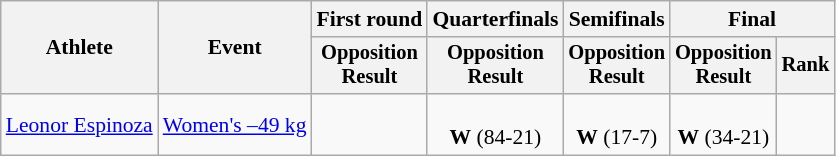<table class="wikitable" style="font-size:90%;">
<tr>
<th rowspan=2>Athlete</th>
<th rowspan=2>Event</th>
<th>First round</th>
<th>Quarterfinals</th>
<th>Semifinals</th>
<th colspan="2">Final</th>
</tr>
<tr style="font-size:95%">
<th>Opposition<br>Result</th>
<th>Opposition<br>Result</th>
<th>Opposition<br>Result</th>
<th>Opposition<br>Result</th>
<th>Rank</th>
</tr>
<tr align=center>
<td align=left><a href='#'>Leonor Espinoza</a></td>
<td align=left><a href='#'>Women's –49 kg</a></td>
<td></td>
<td><br><strong>W</strong> (84-21)</td>
<td><br><strong>W</strong> (17-7)</td>
<td><br><strong>W</strong> (34-21)</td>
<td></td>
</tr>
</table>
